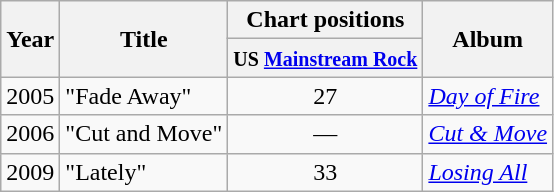<table class="wikitable">
<tr>
<th rowspan="2">Year</th>
<th rowspan="2">Title</th>
<th colspan="1">Chart positions</th>
<th rowspan="2">Album</th>
</tr>
<tr>
<th><small>US <a href='#'>Mainstream Rock</a></small></th>
</tr>
<tr>
<td>2005</td>
<td>"Fade Away"</td>
<td align="center">27</td>
<td><em><a href='#'>Day of Fire</a></em></td>
</tr>
<tr>
<td>2006</td>
<td>"Cut and Move"</td>
<td align="center">—</td>
<td><em><a href='#'>Cut & Move</a></em></td>
</tr>
<tr>
<td>2009</td>
<td>"Lately"</td>
<td align="center">33</td>
<td><em><a href='#'>Losing All</a></em></td>
</tr>
</table>
